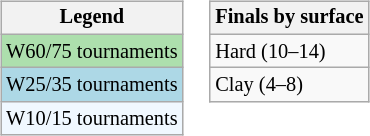<table>
<tr valign=top>
<td><br><table class=wikitable style="font-size:85%">
<tr>
<th>Legend</th>
</tr>
<tr style="background:#addfad;">
<td>W60/75 tournaments</td>
</tr>
<tr style="background:lightblue;">
<td>W25/35 tournaments</td>
</tr>
<tr style="background:#f0f8ff;">
<td>W10/15 tournaments</td>
</tr>
</table>
</td>
<td><br><table class=wikitable style="font-size:85%">
<tr>
<th>Finals by surface</th>
</tr>
<tr>
<td>Hard (10–14)</td>
</tr>
<tr>
<td>Clay (4–8)</td>
</tr>
</table>
</td>
</tr>
</table>
